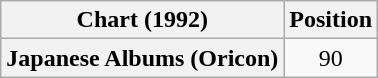<table class="wikitable plainrowheaders" style="text-align:center">
<tr>
<th scope="col">Chart (1992)</th>
<th scope="col">Position</th>
</tr>
<tr>
<th scope="row">Japanese Albums (Oricon)</th>
<td>90</td>
</tr>
</table>
